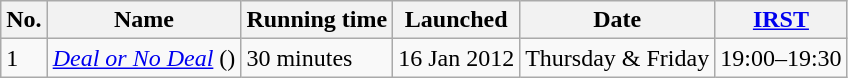<table class="wikitable">
<tr>
<th>No.</th>
<th>Name</th>
<th>Running time</th>
<th>Launched</th>
<th>Date</th>
<th><a href='#'>IRST</a></th>
</tr>
<tr>
<td>1</td>
<td><em><a href='#'>Deal or No Deal</a></em> ()</td>
<td>30 minutes</td>
<td>16 Jan 2012</td>
<td>Thursday & Friday</td>
<td>19:00–19:30</td>
</tr>
</table>
